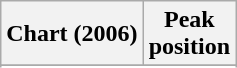<table class="wikitable sortable">
<tr>
<th>Chart (2006)</th>
<th>Peak<br>position</th>
</tr>
<tr>
</tr>
<tr>
</tr>
<tr>
</tr>
<tr>
</tr>
</table>
